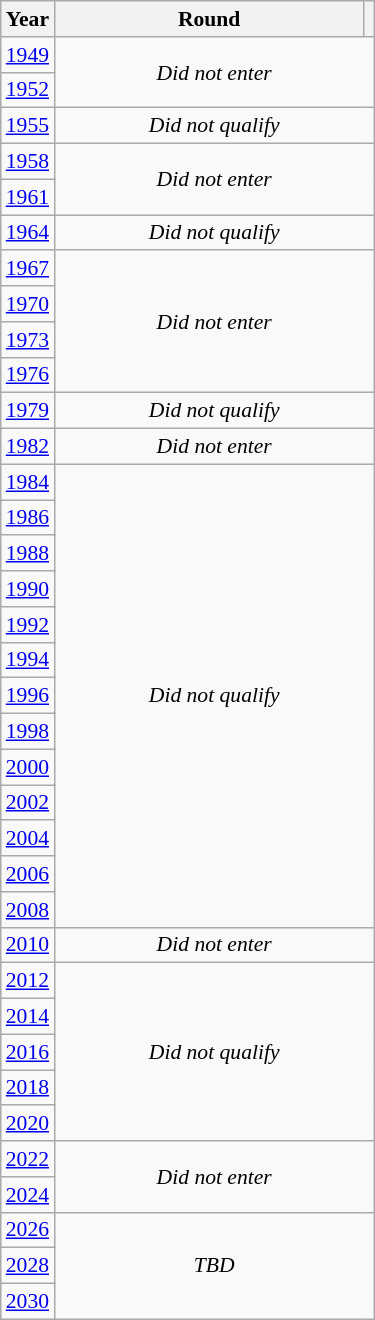<table class="wikitable" style="text-align: center; font-size:90%">
<tr>
<th>Year</th>
<th style="width:200px">Round</th>
<th></th>
</tr>
<tr>
<td><a href='#'>1949</a></td>
<td colspan="2" rowspan="2"><em>Did not enter</em></td>
</tr>
<tr>
<td><a href='#'>1952</a></td>
</tr>
<tr>
<td><a href='#'>1955</a></td>
<td colspan="2"><em>Did not qualify</em></td>
</tr>
<tr>
<td><a href='#'>1958</a></td>
<td colspan="2" rowspan="2"><em>Did not enter</em></td>
</tr>
<tr>
<td><a href='#'>1961</a></td>
</tr>
<tr>
<td><a href='#'>1964</a></td>
<td colspan="2"><em>Did not qualify</em></td>
</tr>
<tr>
<td><a href='#'>1967</a></td>
<td colspan="2" rowspan="4"><em>Did not enter</em></td>
</tr>
<tr>
<td><a href='#'>1970</a></td>
</tr>
<tr>
<td><a href='#'>1973</a></td>
</tr>
<tr>
<td><a href='#'>1976</a></td>
</tr>
<tr>
<td><a href='#'>1979</a></td>
<td colspan="2"><em>Did not qualify</em></td>
</tr>
<tr>
<td><a href='#'>1982</a></td>
<td colspan="2"><em>Did not enter</em></td>
</tr>
<tr>
<td><a href='#'>1984</a></td>
<td colspan="2" rowspan="13"><em>Did not qualify</em></td>
</tr>
<tr>
<td><a href='#'>1986</a></td>
</tr>
<tr>
<td><a href='#'>1988</a></td>
</tr>
<tr>
<td><a href='#'>1990</a></td>
</tr>
<tr>
<td><a href='#'>1992</a></td>
</tr>
<tr>
<td><a href='#'>1994</a></td>
</tr>
<tr>
<td><a href='#'>1996</a></td>
</tr>
<tr>
<td><a href='#'>1998</a></td>
</tr>
<tr>
<td><a href='#'>2000</a></td>
</tr>
<tr>
<td><a href='#'>2002</a></td>
</tr>
<tr>
<td><a href='#'>2004</a></td>
</tr>
<tr>
<td><a href='#'>2006</a></td>
</tr>
<tr>
<td><a href='#'>2008</a></td>
</tr>
<tr>
<td><a href='#'>2010</a></td>
<td colspan="2"><em>Did not enter</em></td>
</tr>
<tr>
<td><a href='#'>2012</a></td>
<td colspan="2" rowspan="5"><em>Did not qualify</em></td>
</tr>
<tr>
<td><a href='#'>2014</a></td>
</tr>
<tr>
<td><a href='#'>2016</a></td>
</tr>
<tr>
<td><a href='#'>2018</a></td>
</tr>
<tr>
<td><a href='#'>2020</a></td>
</tr>
<tr>
<td><a href='#'>2022</a></td>
<td colspan="2" rowspan="2"><em>Did not enter</em></td>
</tr>
<tr>
<td><a href='#'>2024</a></td>
</tr>
<tr>
<td><a href='#'>2026</a></td>
<td colspan="2" rowspan="3"><em>TBD</em></td>
</tr>
<tr>
<td><a href='#'>2028</a></td>
</tr>
<tr>
<td><a href='#'>2030</a></td>
</tr>
</table>
